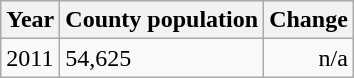<table class="wikitable">
<tr>
<th>Year</th>
<th>County population</th>
<th>Change</th>
</tr>
<tr>
<td>2011</td>
<td>54,625</td>
<td align="right">n/a</td>
</tr>
</table>
